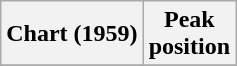<table class="wikitable sortable plainrowheaders" style="text-align:center">
<tr>
<th align="center">Chart (1959)</th>
<th align="center">Peak<br>position</th>
</tr>
<tr>
</tr>
</table>
